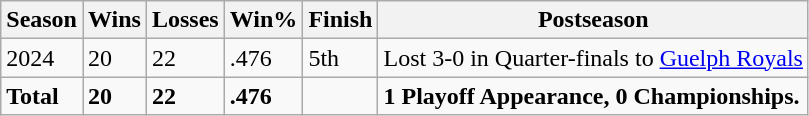<table class="wikitable">
<tr>
<th>Season</th>
<th>Wins</th>
<th>Losses</th>
<th>Win%</th>
<th>Finish</th>
<th>Postseason</th>
</tr>
<tr>
<td>2024</td>
<td>20</td>
<td>22</td>
<td>.476</td>
<td>5th</td>
<td>Lost 3-0 in Quarter-finals to <a href='#'>Guelph Royals</a></td>
</tr>
<tr>
<td><strong>Total</strong></td>
<td><strong>20</strong></td>
<td><strong>22</strong></td>
<td><strong>.476</strong></td>
<td></td>
<td><strong>1 Playoff Appearance, 0 Championships.</strong></td>
</tr>
</table>
